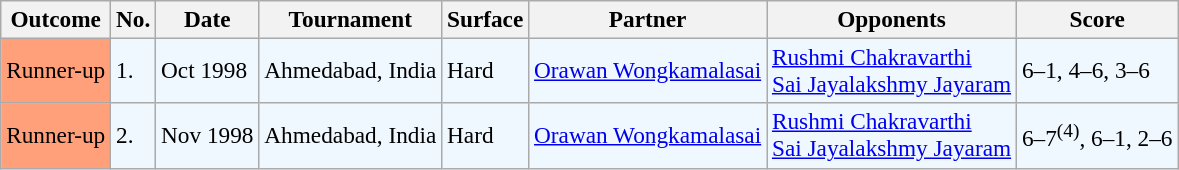<table class="sortable wikitable" style=font-size:97%>
<tr>
<th>Outcome</th>
<th>No.</th>
<th>Date</th>
<th>Tournament</th>
<th>Surface</th>
<th>Partner</th>
<th>Opponents</th>
<th>Score</th>
</tr>
<tr style="background:#f0f8ff;">
<td bgcolor="FFA07A">Runner-up</td>
<td>1.</td>
<td>Oct 1998</td>
<td>Ahmedabad, India</td>
<td>Hard</td>
<td> <a href='#'>Orawan Wongkamalasai</a></td>
<td> <a href='#'>Rushmi Chakravarthi</a> <br>  <a href='#'>Sai Jayalakshmy Jayaram</a></td>
<td>6–1, 4–6, 3–6</td>
</tr>
<tr bgcolor=f0f8ff>
<td bgcolor="FFA07A">Runner-up</td>
<td>2.</td>
<td>Nov 1998</td>
<td>Ahmedabad, India</td>
<td>Hard</td>
<td> <a href='#'>Orawan Wongkamalasai</a></td>
<td> <a href='#'>Rushmi Chakravarthi</a> <br>  <a href='#'>Sai Jayalakshmy Jayaram</a></td>
<td>6–7<sup>(4)</sup>, 6–1, 2–6</td>
</tr>
</table>
